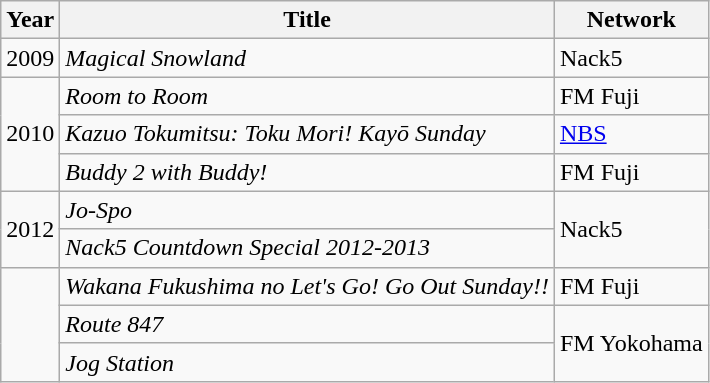<table class="wikitable">
<tr>
<th>Year</th>
<th>Title</th>
<th>Network</th>
</tr>
<tr>
<td>2009</td>
<td><em>Magical Snowland</em></td>
<td>Nack5</td>
</tr>
<tr>
<td rowspan="3">2010</td>
<td><em>Room to Room</em></td>
<td>FM Fuji</td>
</tr>
<tr>
<td><em>Kazuo Tokumitsu: Toku Mori! Kayō Sunday</em></td>
<td><a href='#'>NBS</a></td>
</tr>
<tr>
<td><em>Buddy 2 with Buddy!</em></td>
<td>FM Fuji</td>
</tr>
<tr>
<td rowspan="2">2012</td>
<td><em>Jo-Spo</em></td>
<td rowspan="2">Nack5</td>
</tr>
<tr>
<td><em>Nack5 Countdown Special 2012-2013</em></td>
</tr>
<tr>
<td rowspan="3"></td>
<td><em>Wakana Fukushima no Let's Go! Go Out Sunday!!</em></td>
<td>FM Fuji</td>
</tr>
<tr>
<td><em>Route 847</em></td>
<td rowspan="2">FM Yokohama</td>
</tr>
<tr>
<td><em>Jog Station</em></td>
</tr>
</table>
